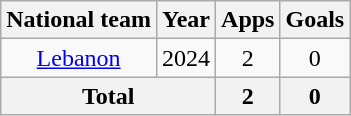<table class="wikitable" style="text-align:center">
<tr>
<th>National team</th>
<th>Year</th>
<th>Apps</th>
<th>Goals</th>
</tr>
<tr>
<td rowspan="1"><a href='#'>Lebanon</a></td>
<td>2024</td>
<td>2</td>
<td>0</td>
</tr>
<tr>
<th colspan="2">Total</th>
<th>2</th>
<th>0</th>
</tr>
</table>
